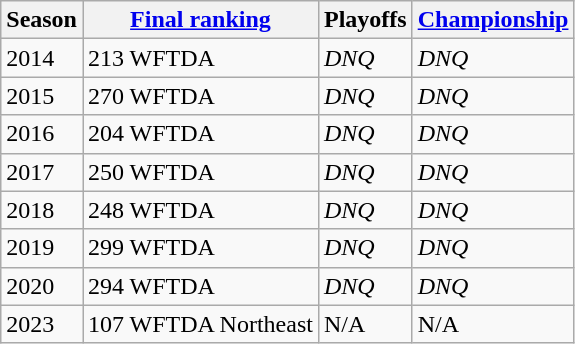<table class="wikitable sortable">
<tr>
<th>Season</th>
<th><a href='#'>Final ranking</a></th>
<th>Playoffs</th>
<th><a href='#'>Championship</a></th>
</tr>
<tr>
<td>2014</td>
<td>213 WFTDA</td>
<td><em>DNQ</em></td>
<td><em>DNQ</em></td>
</tr>
<tr>
<td>2015</td>
<td>270 WFTDA</td>
<td><em>DNQ</em></td>
<td><em>DNQ</em></td>
</tr>
<tr>
<td>2016</td>
<td>204 WFTDA</td>
<td><em>DNQ</em></td>
<td><em>DNQ</em></td>
</tr>
<tr>
<td>2017</td>
<td>250 WFTDA</td>
<td><em>DNQ</em></td>
<td><em>DNQ</em></td>
</tr>
<tr>
<td>2018</td>
<td>248 WFTDA</td>
<td><em>DNQ</em></td>
<td><em>DNQ</em></td>
</tr>
<tr>
<td>2019</td>
<td>299 WFTDA</td>
<td><em>DNQ</em></td>
<td><em>DNQ</em></td>
</tr>
<tr>
<td>2020</td>
<td>294 WFTDA</td>
<td><em>DNQ</em></td>
<td><em>DNQ</em></td>
</tr>
<tr>
<td>2023</td>
<td>107 WFTDA Northeast</td>
<td>N/A</td>
<td>N/A</td>
</tr>
</table>
